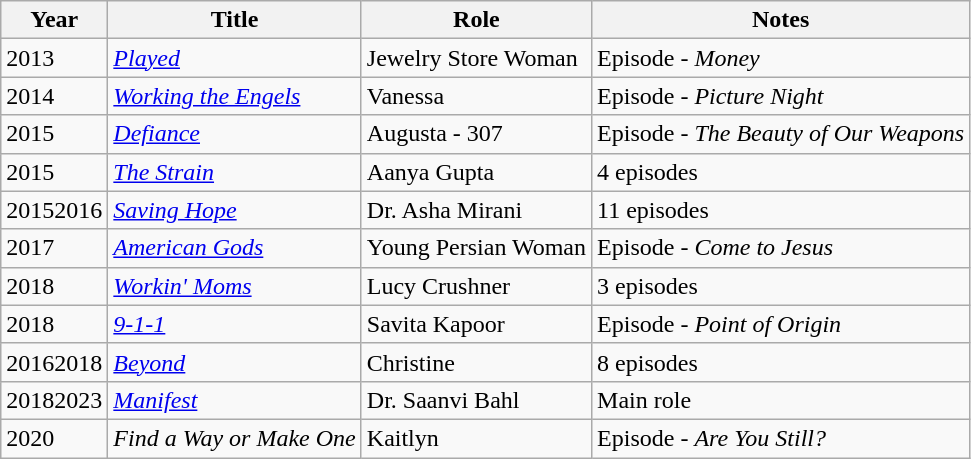<table class="wikitable sortable">
<tr>
<th>Year</th>
<th>Title</th>
<th>Role</th>
<th>Notes</th>
</tr>
<tr>
<td>2013</td>
<td><em><a href='#'>Played</a></em></td>
<td>Jewelry Store Woman</td>
<td>Episode - <em>Money</em></td>
</tr>
<tr>
<td>2014</td>
<td><em><a href='#'>Working the Engels</a></em></td>
<td>Vanessa</td>
<td>Episode - <em>Picture Night</em></td>
</tr>
<tr>
<td>2015</td>
<td><em><a href='#'>Defiance</a></em></td>
<td>Augusta - 307</td>
<td>Episode - <em>The Beauty of Our Weapons </em></td>
</tr>
<tr>
<td>2015</td>
<td><em><a href='#'>The Strain</a></em></td>
<td>Aanya Gupta</td>
<td>4 episodes</td>
</tr>
<tr>
<td>20152016</td>
<td><em><a href='#'>Saving Hope</a></em></td>
<td>Dr. Asha Mirani</td>
<td>11 episodes</td>
</tr>
<tr>
<td>2017</td>
<td><em><a href='#'>American Gods</a></em></td>
<td>Young Persian Woman</td>
<td>Episode - <em>Come to Jesus </em></td>
</tr>
<tr>
<td>2018</td>
<td><em><a href='#'>Workin' Moms</a> </em></td>
<td>Lucy Crushner</td>
<td>3 episodes</td>
</tr>
<tr>
<td>2018</td>
<td><em><a href='#'>9-1-1</a> </em></td>
<td>Savita Kapoor</td>
<td>Episode - <em>Point of Origin </em></td>
</tr>
<tr>
<td>20162018</td>
<td><em><a href='#'>Beyond</a> </em></td>
<td>Christine</td>
<td>8 episodes</td>
</tr>
<tr>
<td>20182023</td>
<td><em><a href='#'>Manifest</a></em></td>
<td>Dr. Saanvi Bahl</td>
<td>Main role</td>
</tr>
<tr>
<td>2020</td>
<td><em>Find a Way or Make One</em></td>
<td>Kaitlyn</td>
<td>Episode - <em>Are You Still?</em></td>
</tr>
</table>
